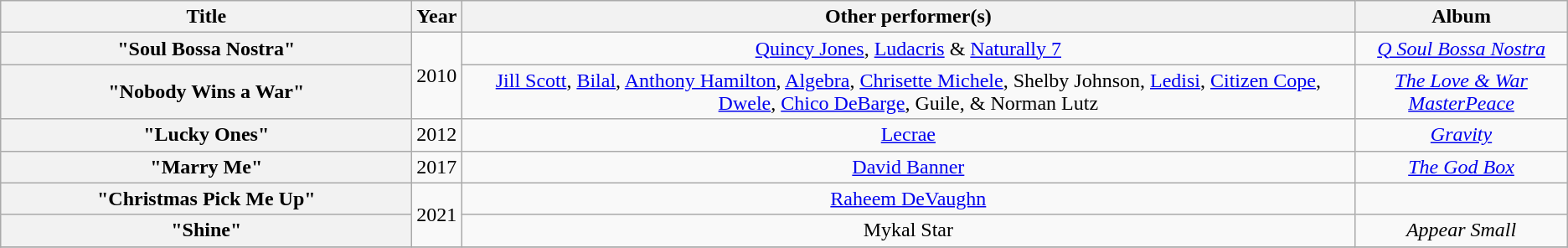<table class="wikitable plainrowheaders" style="text-align:center;">
<tr>
<th scope="col" style="width:20em;">Title</th>
<th scope="col">Year</th>
<th scope="col">Other performer(s)</th>
<th scope="col">Album</th>
</tr>
<tr>
<th scope="row">"Soul Bossa Nostra"</th>
<td rowspan="2">2010</td>
<td><a href='#'>Quincy Jones</a>, <a href='#'>Ludacris</a> & <a href='#'>Naturally 7</a></td>
<td><em><a href='#'>Q Soul Bossa Nostra</a></em> </td>
</tr>
<tr>
<th scope="row">"Nobody Wins a War"</th>
<td><a href='#'>Jill Scott</a>, <a href='#'>Bilal</a>, <a href='#'>Anthony Hamilton</a>, <a href='#'>Algebra</a>, <a href='#'>Chrisette Michele</a>, Shelby Johnson, <a href='#'>Ledisi</a>, <a href='#'>Citizen Cope</a>, <a href='#'>Dwele</a>, <a href='#'>Chico DeBarge</a>, Guile, & Norman Lutz</td>
<td><em><a href='#'>The Love & War MasterPeace</a></em></td>
</tr>
<tr>
<th scope="row">"Lucky Ones"</th>
<td>2012</td>
<td><a href='#'>Lecrae</a></td>
<td><em><a href='#'>Gravity</a></em></td>
</tr>
<tr>
<th scope="row">"Marry Me"</th>
<td>2017</td>
<td><a href='#'>David Banner</a></td>
<td><em><a href='#'>The God Box</a></em></td>
</tr>
<tr>
<th scope="row">"Christmas Pick Me Up"</th>
<td rowspan="2">2021</td>
<td><a href='#'>Raheem DeVaughn</a></td>
<td></td>
</tr>
<tr>
<th scope="row">"Shine"</th>
<td>Mykal Star</td>
<td><em>Appear Small</em></td>
</tr>
<tr>
</tr>
</table>
